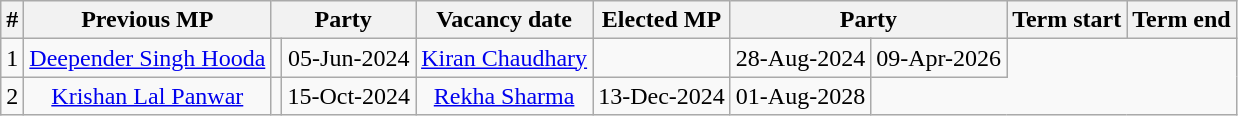<table class="wikitable" style="text-align:center;">
<tr>
<th>#</th>
<th>Previous MP</th>
<th colspan="2">Party</th>
<th>Vacancy date</th>
<th>Elected MP</th>
<th colspan="2">Party</th>
<th>Term start</th>
<th>Term end</th>
</tr>
<tr>
<td>1</td>
<td><a href='#'>Deepender Singh Hooda</a></td>
<td></td>
<td>05-Jun-2024</td>
<td><a href='#'>Kiran Chaudhary</a></td>
<td></td>
<td>28-Aug-2024</td>
<td>09-Apr-2026</td>
</tr>
<tr>
<td>2</td>
<td><a href='#'>Krishan Lal Panwar</a></td>
<td></td>
<td>15-Oct-2024</td>
<td><a href='#'>Rekha Sharma</a></td>
<td>13-Dec-2024</td>
<td>01-Aug-2028</td>
</tr>
</table>
